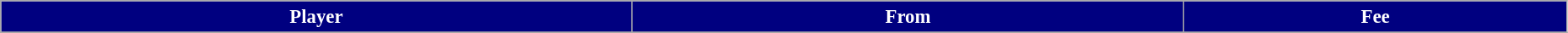<table class="wikitable" style="text-align:left; font-size:95%;width:98%;">
<tr>
<th style="background:navy; color:white;">Player</th>
<th style="background:navy; color:white;">From</th>
<th style="background:navy; color:white;">Fee</th>
</tr>
<tr>
</tr>
</table>
